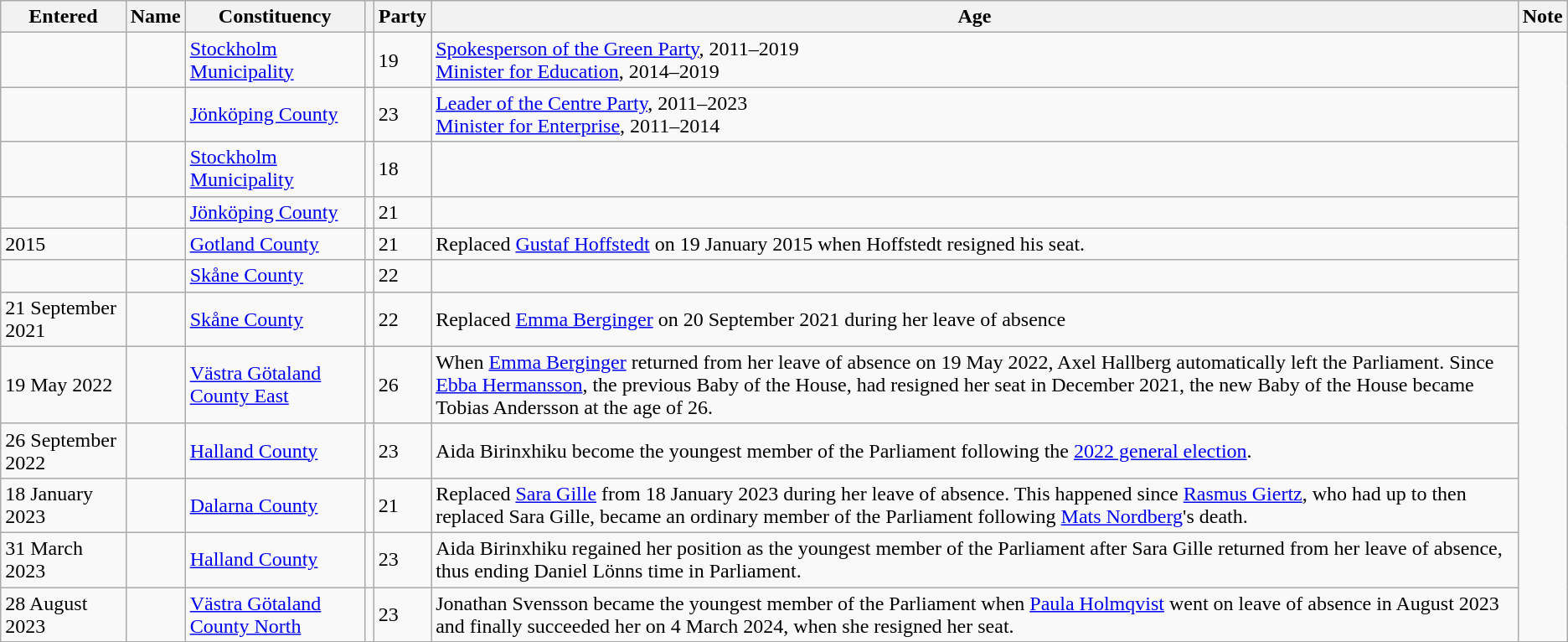<table class="sortable wikitable">
<tr>
<th>Entered</th>
<th>Name</th>
<th>Constituency</th>
<th class="unsortable"></th>
<th>Party</th>
<th>Age</th>
<th>Note</th>
</tr>
<tr>
<td></td>
<td></td>
<td><a href='#'>Stockholm Municipality</a></td>
<td></td>
<td>19</td>
<td><a href='#'>Spokesperson of the Green Party</a>, 2011–2019<br><a href='#'>Minister for Education</a>, 2014–2019</td>
</tr>
<tr>
<td></td>
<td></td>
<td><a href='#'>Jönköping County</a></td>
<td></td>
<td>23</td>
<td><a href='#'>Leader of the Centre Party</a>, 2011–2023<br><a href='#'>Minister for Enterprise</a>, 2011–2014</td>
</tr>
<tr>
<td></td>
<td></td>
<td><a href='#'>Stockholm Municipality</a></td>
<td></td>
<td>18</td>
<td></td>
</tr>
<tr>
<td></td>
<td></td>
<td><a href='#'>Jönköping County</a></td>
<td></td>
<td>21</td>
<td></td>
</tr>
<tr>
<td>2015</td>
<td></td>
<td><a href='#'>Gotland County</a></td>
<td></td>
<td>21</td>
<td>Replaced <a href='#'>Gustaf Hoffstedt</a> on 19 January 2015 when Hoffstedt resigned his seat.</td>
</tr>
<tr>
<td></td>
<td></td>
<td><a href='#'>Skåne County</a></td>
<td></td>
<td>22</td>
<td></td>
</tr>
<tr>
<td {{sort>21 September 2021</td>
<td></td>
<td><a href='#'>Skåne County</a></td>
<td></td>
<td>22</td>
<td>Replaced <a href='#'>Emma Berginger</a> on 20 September 2021 during her leave of absence</td>
</tr>
<tr>
<td {{sort>19 May 2022</td>
<td></td>
<td><a href='#'>Västra Götaland County East</a></td>
<td></td>
<td>26</td>
<td>When <a href='#'>Emma Berginger</a> returned from her leave of absence on 19 May 2022, Axel Hallberg automatically left the Parliament. Since <a href='#'>Ebba Hermansson</a>, the previous Baby of the House, had resigned her seat in December 2021, the new Baby of the House became Tobias Andersson at the age of 26.</td>
</tr>
<tr>
<td {{sort>26 September 2022</td>
<td></td>
<td><a href='#'>Halland County</a></td>
<td></td>
<td>23</td>
<td>Aida Birinxhiku become the youngest member of the Parliament following the <a href='#'>2022 general election</a>.</td>
</tr>
<tr>
<td {{sort>18 January 2023</td>
<td></td>
<td><a href='#'>Dalarna County</a></td>
<td></td>
<td>21</td>
<td>Replaced <a href='#'>Sara Gille</a> from 18 January 2023 during her leave of absence. This happened since <a href='#'>Rasmus Giertz</a>, who had up to then replaced Sara Gille, became an ordinary member of the Parliament following <a href='#'>Mats Nordberg</a>'s death.</td>
</tr>
<tr>
<td {{sort>31 March 2023</td>
<td></td>
<td><a href='#'>Halland County</a></td>
<td></td>
<td>23</td>
<td>Aida Birinxhiku regained her position as the youngest member of the Parliament after Sara Gille returned from her leave of absence, thus ending Daniel Lönns time in Parliament.</td>
</tr>
<tr>
<td {{sort>28 August 2023</td>
<td></td>
<td><a href='#'>Västra Götaland County North</a></td>
<td></td>
<td>23</td>
<td>Jonathan Svensson became the youngest member of the Parliament when <a href='#'>Paula Holmqvist</a> went on leave of absence in August 2023 and finally succeeded her on 4 March 2024, when she resigned her seat.</td>
</tr>
</table>
